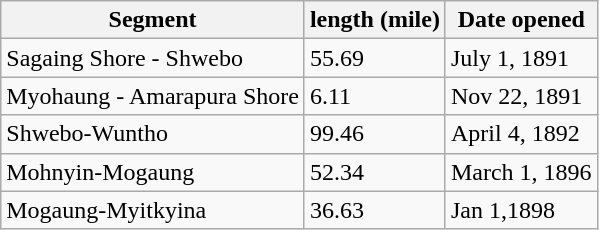<table class="wikitable">
<tr>
<th>Segment</th>
<th>length (mile)</th>
<th>Date opened</th>
</tr>
<tr>
<td>Sagaing Shore - Shwebo</td>
<td>55.69</td>
<td>July 1, 1891</td>
</tr>
<tr>
<td>Myohaung - Amarapura Shore</td>
<td>6.11</td>
<td>Nov 22, 1891</td>
</tr>
<tr>
<td>Shwebo-Wuntho</td>
<td>99.46</td>
<td>April 4, 1892</td>
</tr>
<tr>
<td>Mohnyin-Mogaung</td>
<td>52.34</td>
<td>March 1, 1896</td>
</tr>
<tr>
<td>Mogaung-Myitkyina</td>
<td>36.63</td>
<td>Jan 1,1898</td>
</tr>
</table>
